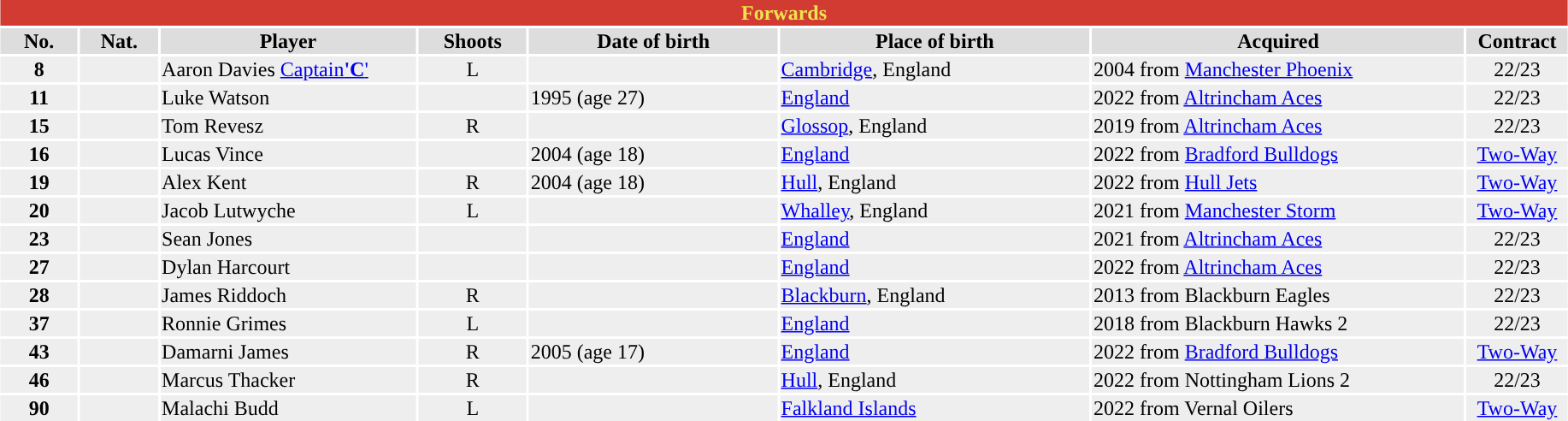<table class="toccolours"  style="width:97%; clear:both; margin:1.5em auto; text-align:center;">
<tr style="background:#ddd;">
<th colspan="11" style="background:#d23b32; color:#ede34f;”">Forwards</th>
</tr>
<tr style="background:#ddd;">
<th width=5%>No.</th>
<th width=5%>Nat.</th>
<th !width=22%>Player</th>
<th width=7%>Shoots</th>
<th width=16%>Date of birth</th>
<th width=20%>Place of birth</th>
<th width=24%>Acquired</th>
<td><strong>Contract</strong></td>
</tr>
<tr style="background:#eee;">
<td><strong>8</strong></td>
<td></td>
<td align=left>Aaron Davies <a href='#'>Captain</a><a href='#'><strong>'C</strong></a><a href='#'>'</a></td>
<td>L</td>
<td align=left></td>
<td align=left><a href='#'>Cambridge</a>, England</td>
<td align=left>2004 from <a href='#'>Manchester Phoenix</a></td>
<td>22/23</td>
</tr>
<tr style="background:#eee;">
<td><strong>11</strong></td>
<td></td>
<td align=left>Luke Watson</td>
<td></td>
<td align=left>1995 (age 27)</td>
<td align=left><a href='#'>England</a></td>
<td align=left>2022 from <a href='#'>Altrincham Aces</a></td>
<td>22/23</td>
</tr>
<tr style="background:#eee;">
<td><strong>15</strong></td>
<td></td>
<td align=left>Tom Revesz</td>
<td>R</td>
<td align=left></td>
<td align=left><a href='#'>Glossop</a>, England</td>
<td align=left>2019 from <a href='#'>Altrincham Aces</a></td>
<td>22/23</td>
</tr>
<tr style="background:#eee;">
<td><strong>16</strong></td>
<td></td>
<td align=left>Lucas Vince</td>
<td></td>
<td align=left>2004 (age 18)</td>
<td align=left><a href='#'>England</a></td>
<td align=left>2022 from <a href='#'>Bradford Bulldogs</a></td>
<td><a href='#'>Two-Way</a></td>
</tr>
<tr style="background:#eee;">
<td><strong>19</strong></td>
<td></td>
<td align=left>Alex Kent</td>
<td>R</td>
<td align=left>2004 (age 18)</td>
<td align=left><a href='#'>Hull</a>, England</td>
<td align=left>2022 from <a href='#'>Hull Jets</a></td>
<td><a href='#'>Two-Way</a></td>
</tr>
<tr style="background:#eee;">
<td><strong>20</strong></td>
<td></td>
<td align=left>Jacob Lutwyche</td>
<td>L</td>
<td align=left></td>
<td align=left><a href='#'>Whalley</a>, England</td>
<td align=left>2021 from <a href='#'>Manchester Storm</a></td>
<td><a href='#'>Two-Way</a></td>
</tr>
<tr style="background:#eee;">
<td><strong>23</strong></td>
<td></td>
<td align=left>Sean Jones</td>
<td></td>
<td align=left></td>
<td align=left><a href='#'>England</a></td>
<td align=left>2021 from <a href='#'>Altrincham Aces</a></td>
<td>22/23</td>
</tr>
<tr style="background:#eee;">
<td><strong>27</strong></td>
<td></td>
<td align=left>Dylan Harcourt</td>
<td></td>
<td align=left></td>
<td align=left><a href='#'>England</a></td>
<td align=left>2022 from <a href='#'>Altrincham Aces</a></td>
<td>22/23</td>
</tr>
<tr style="background:#eee;">
<td><strong>28</strong></td>
<td></td>
<td align=left>James Riddoch</td>
<td>R</td>
<td align=left></td>
<td align=left><a href='#'>Blackburn</a>, England</td>
<td align=left>2013 from Blackburn Eagles</td>
<td>22/23</td>
</tr>
<tr style="background:#eee;">
<td><strong>37</strong></td>
<td></td>
<td align=left>Ronnie Grimes</td>
<td>L</td>
<td align=left></td>
<td align=left><a href='#'>England</a></td>
<td align=left>2018 from Blackburn Hawks 2</td>
<td>22/23</td>
</tr>
<tr style="background:#eee;">
<td><strong>43</strong></td>
<td></td>
<td align=left>Damarni James</td>
<td>R</td>
<td align=left>2005 (age 17)</td>
<td align=left><a href='#'>England</a></td>
<td align=left>2022 from <a href='#'>Bradford Bulldogs</a></td>
<td><a href='#'>Two-Way</a></td>
</tr>
<tr style="background:#eee;">
<td><strong>46</strong></td>
<td></td>
<td align=left>Marcus Thacker</td>
<td>R</td>
<td align=left></td>
<td align=left><a href='#'>Hull</a>, England</td>
<td align=left>2022 from Nottingham Lions 2</td>
<td>22/23</td>
</tr>
<tr style="background:#eee;">
<td><strong>90</strong></td>
<td></td>
<td align=left>Malachi Budd</td>
<td>L</td>
<td align=left></td>
<td align=left><a href='#'>Falkland Islands</a></td>
<td align=left>2022 from Vernal Oilers</td>
<td><a href='#'>Two-Way</a></td>
</tr>
</table>
